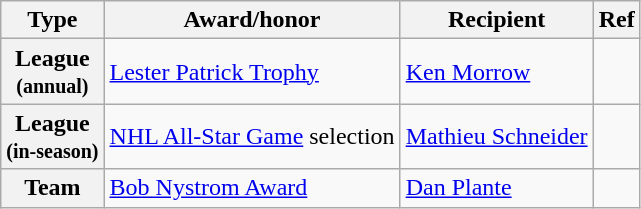<table class="wikitable">
<tr>
<th scope="col">Type</th>
<th scope="col">Award/honor</th>
<th scope="col">Recipient</th>
<th scope="col">Ref</th>
</tr>
<tr>
<th scope="row">League<br><small>(annual)</small></th>
<td><a href='#'>Lester Patrick Trophy</a></td>
<td><a href='#'>Ken Morrow</a></td>
<td></td>
</tr>
<tr>
<th scope="row">League<br><small>(in-season)</small></th>
<td><a href='#'>NHL All-Star Game</a> selection</td>
<td><a href='#'>Mathieu Schneider</a></td>
<td></td>
</tr>
<tr>
<th scope="row">Team</th>
<td><a href='#'>Bob Nystrom Award</a></td>
<td><a href='#'>Dan Plante</a></td>
<td></td>
</tr>
</table>
